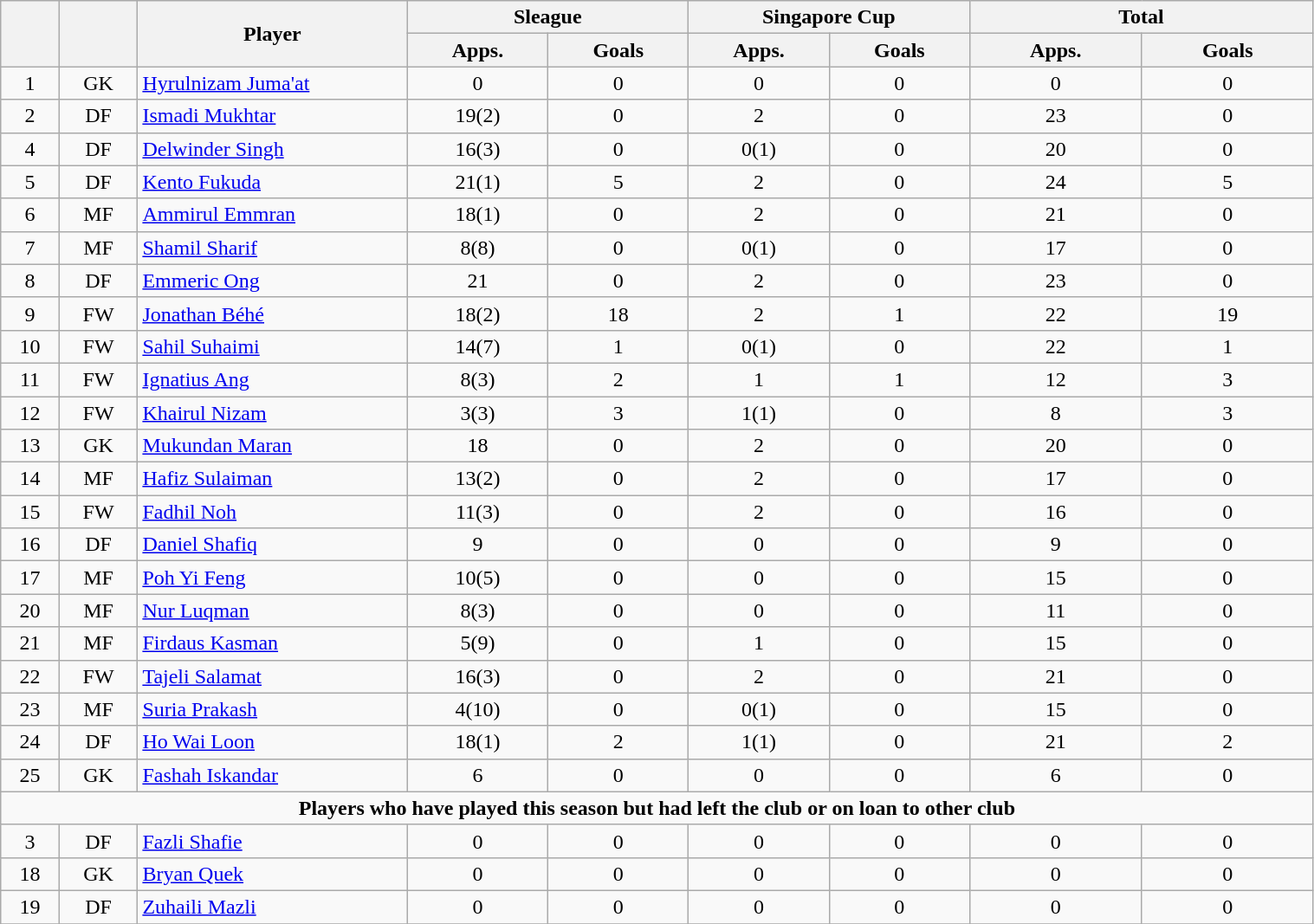<table class="wikitable" style="text-align:center; font-size:100%; width:80%;">
<tr>
<th rowspan=2></th>
<th rowspan=2></th>
<th rowspan=2 width="200">Player</th>
<th colspan=2 width="105">Sleague</th>
<th colspan=2 width="105">Singapore Cup</th>
<th colspan=2 width="130">Total</th>
</tr>
<tr>
<th>Apps.</th>
<th>Goals</th>
<th>Apps.</th>
<th>Goals</th>
<th>Apps.</th>
<th>Goals</th>
</tr>
<tr>
<td>1</td>
<td>GK</td>
<td align=left> <a href='#'>Hyrulnizam Juma'at</a></td>
<td>0</td>
<td>0</td>
<td>0</td>
<td>0</td>
<td>0</td>
<td>0</td>
</tr>
<tr>
<td>2</td>
<td>DF</td>
<td align=left> <a href='#'>Ismadi Mukhtar</a></td>
<td>19(2)</td>
<td>0</td>
<td>2</td>
<td>0</td>
<td>23</td>
<td>0</td>
</tr>
<tr>
<td>4</td>
<td>DF</td>
<td align=left> <a href='#'>Delwinder Singh</a></td>
<td>16(3)</td>
<td>0</td>
<td>0(1)</td>
<td>0</td>
<td>20</td>
<td>0</td>
</tr>
<tr>
<td>5</td>
<td>DF</td>
<td align=left> <a href='#'>Kento Fukuda</a></td>
<td>21(1)</td>
<td>5</td>
<td>2</td>
<td>0</td>
<td>24</td>
<td>5</td>
</tr>
<tr>
<td>6</td>
<td>MF</td>
<td align=left> <a href='#'>Ammirul Emmran</a></td>
<td>18(1)</td>
<td>0</td>
<td>2</td>
<td>0</td>
<td>21</td>
<td>0</td>
</tr>
<tr>
<td>7</td>
<td>MF</td>
<td align=left> <a href='#'>Shamil Sharif</a></td>
<td>8(8)</td>
<td>0</td>
<td>0(1)</td>
<td>0</td>
<td>17</td>
<td>0</td>
</tr>
<tr>
<td>8</td>
<td>DF</td>
<td align=left> <a href='#'>Emmeric Ong</a></td>
<td>21</td>
<td>0</td>
<td>2</td>
<td>0</td>
<td>23</td>
<td>0</td>
</tr>
<tr>
<td>9</td>
<td>FW</td>
<td align=left> <a href='#'>Jonathan Béhé</a></td>
<td>18(2)</td>
<td>18</td>
<td>2</td>
<td>1</td>
<td>22</td>
<td>19</td>
</tr>
<tr>
<td>10</td>
<td>FW</td>
<td align=left> <a href='#'>Sahil Suhaimi</a></td>
<td>14(7)</td>
<td>1</td>
<td>0(1)</td>
<td>0</td>
<td>22</td>
<td>1</td>
</tr>
<tr>
<td>11</td>
<td>FW</td>
<td align=left> <a href='#'>Ignatius Ang</a></td>
<td>8(3)</td>
<td>2</td>
<td>1</td>
<td>1</td>
<td>12</td>
<td>3</td>
</tr>
<tr>
<td>12</td>
<td>FW</td>
<td align=left> <a href='#'>Khairul Nizam</a></td>
<td>3(3)</td>
<td>3</td>
<td>1(1)</td>
<td>0</td>
<td>8</td>
<td>3</td>
</tr>
<tr>
<td>13</td>
<td>GK</td>
<td align=left> <a href='#'>Mukundan Maran</a></td>
<td>18</td>
<td>0</td>
<td>2</td>
<td>0</td>
<td>20</td>
<td>0</td>
</tr>
<tr>
<td>14</td>
<td>MF</td>
<td align=left> <a href='#'>Hafiz Sulaiman</a></td>
<td>13(2)</td>
<td>0</td>
<td>2</td>
<td>0</td>
<td>17</td>
<td>0</td>
</tr>
<tr>
<td>15</td>
<td>FW</td>
<td align=left> <a href='#'>Fadhil Noh</a></td>
<td>11(3)</td>
<td>0</td>
<td>2</td>
<td>0</td>
<td>16</td>
<td>0</td>
</tr>
<tr>
<td>16</td>
<td>DF</td>
<td align=left> <a href='#'>Daniel Shafiq</a></td>
<td>9</td>
<td>0</td>
<td>0</td>
<td>0</td>
<td>9</td>
<td>0</td>
</tr>
<tr>
<td>17</td>
<td>MF</td>
<td align=left> <a href='#'>Poh Yi Feng</a></td>
<td>10(5)</td>
<td>0</td>
<td>0</td>
<td>0</td>
<td>15</td>
<td>0</td>
</tr>
<tr>
<td>20</td>
<td>MF</td>
<td align=left> <a href='#'>Nur Luqman</a></td>
<td>8(3)</td>
<td>0</td>
<td>0</td>
<td>0</td>
<td>11</td>
<td>0</td>
</tr>
<tr>
<td>21</td>
<td>MF</td>
<td align=left> <a href='#'>Firdaus Kasman</a></td>
<td>5(9)</td>
<td>0</td>
<td>1</td>
<td>0</td>
<td>15</td>
<td>0</td>
</tr>
<tr>
<td>22</td>
<td>FW</td>
<td align=left> <a href='#'>Tajeli Salamat</a></td>
<td>16(3)</td>
<td>0</td>
<td>2</td>
<td>0</td>
<td>21</td>
<td>0</td>
</tr>
<tr>
<td>23</td>
<td>MF</td>
<td align=left> <a href='#'>Suria Prakash</a></td>
<td>4(10)</td>
<td>0</td>
<td>0(1)</td>
<td>0</td>
<td>15</td>
<td>0</td>
</tr>
<tr>
<td>24</td>
<td>DF</td>
<td align=left> <a href='#'>Ho Wai Loon</a></td>
<td>18(1)</td>
<td>2</td>
<td>1(1)</td>
<td>0</td>
<td>21</td>
<td>2</td>
</tr>
<tr>
<td>25</td>
<td>GK</td>
<td align=left> <a href='#'>Fashah Iskandar</a></td>
<td>6</td>
<td>0</td>
<td>0</td>
<td>0</td>
<td>6</td>
<td>0</td>
</tr>
<tr>
<td colspan="17"><strong>Players who have played this season but had left the club or on loan to other club</strong></td>
</tr>
<tr>
<td>3</td>
<td>DF</td>
<td align=left> <a href='#'>Fazli Shafie</a></td>
<td>0</td>
<td>0</td>
<td>0</td>
<td>0</td>
<td>0</td>
<td>0</td>
</tr>
<tr>
<td>18</td>
<td>GK</td>
<td align=left> <a href='#'>Bryan Quek</a></td>
<td>0</td>
<td>0</td>
<td>0</td>
<td>0</td>
<td>0</td>
<td>0</td>
</tr>
<tr>
<td>19</td>
<td>DF</td>
<td align=left> <a href='#'>Zuhaili Mazli</a></td>
<td>0</td>
<td>0</td>
<td>0</td>
<td>0</td>
<td>0</td>
<td>0</td>
</tr>
<tr>
</tr>
</table>
